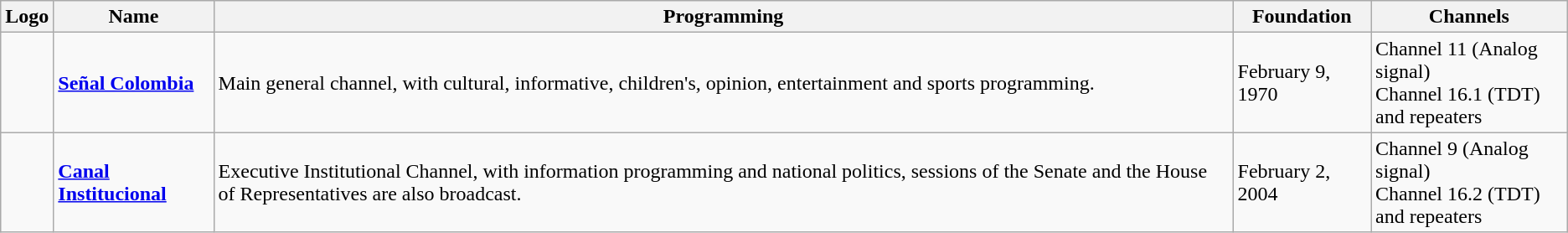<table class="wikitable">
<tr>
<th>Logo</th>
<th>Name</th>
<th>Programming</th>
<th>Foundation</th>
<th>Channels</th>
</tr>
<tr>
<td><br><br></td>
<td><strong><a href='#'>Señal Colombia</a></strong></td>
<td>Main general channel, with cultural, informative, children's, opinion, entertainment and sports programming.</td>
<td>February 9, 1970</td>
<td>Channel 11 (Analog signal)<br>Channel 16.1 (TDT)<br>and repeaters</td>
</tr>
<tr>
<td><br><br></td>
<td><strong><a href='#'>Canal Institucional</a></strong></td>
<td>Executive Institutional Channel, with information programming and national politics, sessions of the Senate and the House of Representatives are also broadcast.</td>
<td>February 2, 2004</td>
<td>Channel 9 (Analog signal)<br>Channel 16.2 (TDT)<br>and repeaters</td>
</tr>
</table>
